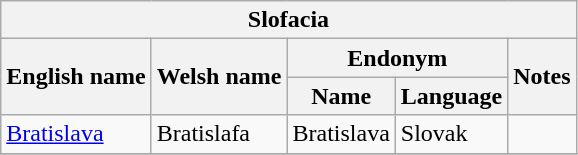<table class="wikitable sortable">
<tr>
<th colspan="5"> Slofacia</th>
</tr>
<tr>
<th rowspan="2">English name</th>
<th rowspan="2">Welsh name</th>
<th colspan="2">Endonym</th>
<th rowspan="2">Notes</th>
</tr>
<tr>
<th>Name</th>
<th>Language</th>
</tr>
<tr>
<td><a href='#'>Bratislava</a></td>
<td>Bratislafa</td>
<td>Bratislava</td>
<td>Slovak</td>
<td></td>
</tr>
<tr>
</tr>
</table>
